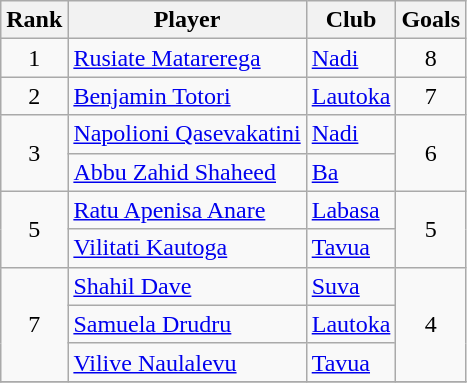<table class="wikitable" style="text-align:center">
<tr>
<th>Rank</th>
<th>Player</th>
<th>Club</th>
<th>Goals</th>
</tr>
<tr>
<td rowspan="1">1</td>
<td align=left> <a href='#'>Rusiate Matarerega</a></td>
<td align="left"><a href='#'>Nadi</a></td>
<td rowspan="1">8</td>
</tr>
<tr>
<td rowspan="1">2</td>
<td align=left> <a href='#'>Benjamin Totori</a></td>
<td align="left"><a href='#'>Lautoka</a></td>
<td rowspan="1">7</td>
</tr>
<tr>
<td rowspan="2">3</td>
<td align=left> <a href='#'>Napolioni Qasevakatini</a></td>
<td align="left"><a href='#'>Nadi</a></td>
<td rowspan="2">6</td>
</tr>
<tr>
<td align=left> <a href='#'>Abbu Zahid Shaheed</a></td>
<td align="left"><a href='#'>Ba</a></td>
</tr>
<tr>
<td rowspan="2">5</td>
<td align=left> <a href='#'>Ratu Apenisa Anare</a></td>
<td align="left"><a href='#'>Labasa</a></td>
<td rowspan="2">5</td>
</tr>
<tr>
<td align=left> <a href='#'>Vilitati Kautoga</a></td>
<td align="left"><a href='#'>Tavua</a></td>
</tr>
<tr>
<td rowspan="3">7</td>
<td align=left> <a href='#'>Shahil Dave</a></td>
<td align="left"><a href='#'>Suva</a></td>
<td rowspan="3">4</td>
</tr>
<tr>
<td align=left> <a href='#'>Samuela Drudru</a></td>
<td align="left"><a href='#'>Lautoka</a></td>
</tr>
<tr>
<td align=left> <a href='#'>Vilive Naulalevu </a></td>
<td align="left"><a href='#'>Tavua</a></td>
</tr>
<tr>
</tr>
</table>
